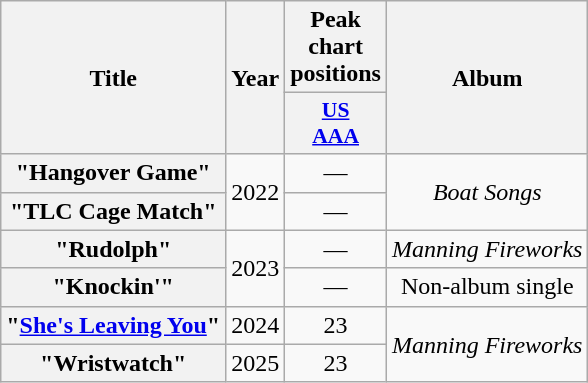<table class="wikitable plainrowheaders" style="text-align:center;">
<tr>
<th rowspan="2">Title</th>
<th rowspan="2">Year</th>
<th>Peak chart positions</th>
<th rowspan="2">Album</th>
</tr>
<tr>
<th scope="col" style="width:3em;font-size:90%;"><a href='#'>US<br>AAA</a></th>
</tr>
<tr>
<th scope="row">"Hangover Game"</th>
<td rowspan="2">2022</td>
<td>—</td>
<td rowspan="2"><em>Boat Songs</em></td>
</tr>
<tr>
<th scope="row">"TLC Cage Match"</th>
<td>—</td>
</tr>
<tr>
<th scope="row">"Rudolph"</th>
<td rowspan="2">2023</td>
<td>—</td>
<td><em>Manning Fireworks</em></td>
</tr>
<tr>
<th scope="row">"Knockin'"</th>
<td>—</td>
<td>Non-album single</td>
</tr>
<tr>
<th scope="row">"<a href='#'>She's Leaving You</a>"</th>
<td>2024</td>
<td>23</td>
<td rowspan="2"><em>Manning Fireworks</em></td>
</tr>
<tr>
<th scope="row">"Wristwatch"</th>
<td>2025</td>
<td>23</td>
</tr>
</table>
